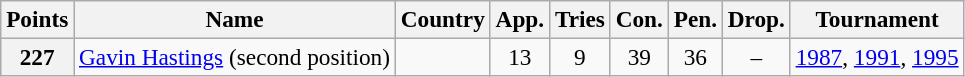<table class="wikitable" style="font-size:97%; text-align:center;">
<tr>
<th>Points</th>
<th>Name</th>
<th>Country</th>
<th>App.</th>
<th>Tries</th>
<th>Con.</th>
<th>Pen.</th>
<th>Drop.</th>
<th class="unsortable">Tournament</th>
</tr>
<tr>
<th>227</th>
<td align="left"><a href='#'>Gavin Hastings</a> (second position)</td>
<td></td>
<td>13</td>
<td>9</td>
<td>39</td>
<td>36</td>
<td>–</td>
<td><a href='#'>1987</a>, <a href='#'>1991</a>, <a href='#'>1995</a></td>
</tr>
</table>
